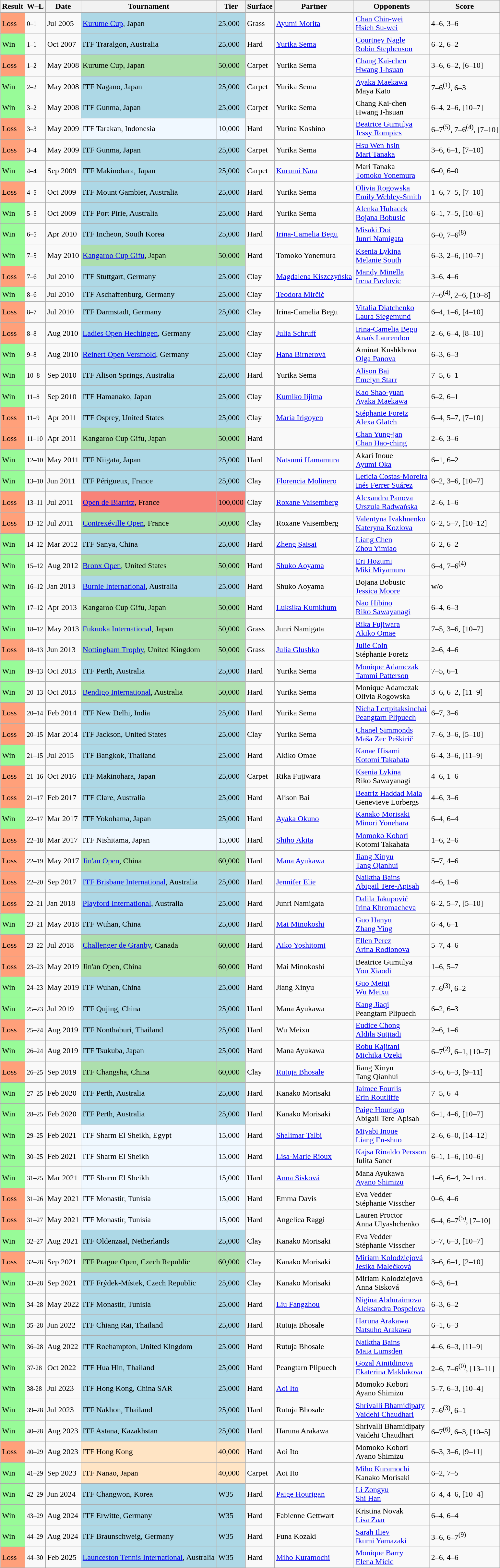<table class="sortable wikitable">
<tr>
<th>Result</th>
<th class="unsortable">W–L</th>
<th>Date</th>
<th>Tournament</th>
<th>Tier</th>
<th>Surface</th>
<th>Partner</th>
<th>Opponents</th>
<th class="unsortable">Score</th>
</tr>
<tr>
<td bgcolor="FFA07A">Loss</td>
<td><small>0–1</small></td>
<td>Jul 2005</td>
<td style="background:lightblue;"><a href='#'>Kurume Cup</a>, Japan</td>
<td style="background:lightblue;">25,000</td>
<td>Grass</td>
<td> <a href='#'>Ayumi Morita</a></td>
<td> <a href='#'>Chan Chin-wei</a> <br>  <a href='#'>Hsieh Su-wei</a></td>
<td>4–6, 3–6</td>
</tr>
<tr>
<td bgcolor="98FB98">Win</td>
<td><small>1–1</small></td>
<td>Oct 2007</td>
<td style="background:lightblue;">ITF Traralgon, Australia</td>
<td style="background:lightblue;">25,000</td>
<td>Hard</td>
<td> <a href='#'>Yurika Sema</a></td>
<td> <a href='#'>Courtney Nagle</a> <br>  <a href='#'>Robin Stephenson</a></td>
<td>6–2, 6–2</td>
</tr>
<tr>
<td bgcolor="FFA07A">Loss</td>
<td><small>1–2</small></td>
<td>May 2008</td>
<td style="background:#addfad;">Kurume Cup, Japan</td>
<td style="background:#addfad;">50,000</td>
<td>Carpet</td>
<td> Yurika Sema</td>
<td> <a href='#'>Chang Kai-chen</a> <br>  <a href='#'>Hwang I-hsuan</a></td>
<td>3–6, 6–2, [6–10]</td>
</tr>
<tr>
<td bgcolor="98FB98">Win</td>
<td><small>2–2</small></td>
<td>May 2008</td>
<td style="background:lightblue;">ITF Nagano, Japan</td>
<td style="background:lightblue;">25,000</td>
<td>Carpet</td>
<td> Yurika Sema</td>
<td> <a href='#'>Ayaka Maekawa</a> <br>  Maya Kato</td>
<td>7–6<sup>(1)</sup>, 6–3</td>
</tr>
<tr>
<td bgcolor="98FB98">Win</td>
<td><small>3–2</small></td>
<td>May 2008</td>
<td style="background:lightblue;">ITF Gunma, Japan</td>
<td style="background:lightblue;">25,000</td>
<td>Carpet</td>
<td> Yurika Sema</td>
<td> Chang Kai-chen <br>  Hwang I-hsuan</td>
<td>6–4, 2–6, [10–7]</td>
</tr>
<tr>
<td bgcolor="FFA07A">Loss</td>
<td><small>3–3</small></td>
<td>May 2009</td>
<td bgcolor="#f0f8ff">ITF Tarakan, Indonesia</td>
<td bgcolor="#f0f8ff">10,000</td>
<td>Hard</td>
<td> Yurina Koshino</td>
<td> <a href='#'>Beatrice Gumulya</a> <br>  <a href='#'>Jessy Rompies</a></td>
<td>6–7<sup>(5)</sup>, 7–6<sup>(4)</sup>, [7–10]</td>
</tr>
<tr>
<td bgcolor="FFA07A">Loss</td>
<td><small>3–4</small></td>
<td>May 2009</td>
<td style="background:lightblue;">ITF Gunma, Japan</td>
<td style="background:lightblue;">25,000</td>
<td>Carpet</td>
<td> Yurika Sema</td>
<td> <a href='#'>Hsu Wen-hsin</a> <br>  <a href='#'>Mari Tanaka</a></td>
<td>3–6, 6–1, [7–10]</td>
</tr>
<tr>
<td bgcolor="98FB98">Win</td>
<td><small>4–4</small></td>
<td>Sep 2009</td>
<td style="background:lightblue;">ITF Makinohara, Japan</td>
<td style="background:lightblue;">25,000</td>
<td>Carpet</td>
<td> <a href='#'>Kurumi Nara</a></td>
<td> Mari Tanaka <br>  <a href='#'>Tomoko Yonemura</a></td>
<td>6–0, 6–0</td>
</tr>
<tr>
<td bgcolor="FFA07A">Loss</td>
<td><small>4–5</small></td>
<td>Oct 2009</td>
<td style="background:lightblue;">ITF Mount Gambier, Australia</td>
<td style="background:lightblue;">25,000</td>
<td>Hard</td>
<td> Yurika Sema</td>
<td> <a href='#'>Olivia Rogowska</a> <br>  <a href='#'>Emily Webley-Smith</a></td>
<td>1–6, 7–5, [7–10]</td>
</tr>
<tr>
<td bgcolor="98FB98">Win</td>
<td><small>5–5</small></td>
<td>Oct 2009</td>
<td style="background:lightblue;">ITF Port Pirie, Australia</td>
<td style="background:lightblue;">25,000</td>
<td>Hard</td>
<td> Yurika Sema</td>
<td> <a href='#'>Alenka Hubacek</a> <br>  <a href='#'>Bojana Bobusic</a></td>
<td>6–1, 7–5, [10–6]</td>
</tr>
<tr>
<td bgcolor="98FB98">Win</td>
<td><small>6–5</small></td>
<td>Apr 2010</td>
<td style="background:lightblue;">ITF Incheon, South Korea</td>
<td style="background:lightblue;">25,000</td>
<td>Hard</td>
<td> <a href='#'>Irina-Camelia Begu</a></td>
<td> <a href='#'>Misaki Doi</a> <br>  <a href='#'>Junri Namigata</a></td>
<td>6–0, 7–6<sup>(8)</sup></td>
</tr>
<tr>
<td bgcolor="98FB98">Win</td>
<td><small>7–5</small></td>
<td>May 2010</td>
<td style="background:#addfad;"><a href='#'>Kangaroo Cup Gifu</a>, Japan</td>
<td style="background:#addfad;">50,000</td>
<td>Hard</td>
<td> Tomoko Yonemura</td>
<td> <a href='#'>Ksenia Lykina</a> <br>  <a href='#'>Melanie South</a></td>
<td>6–3, 2–6, [10–7]</td>
</tr>
<tr>
<td bgcolor="FFA07A">Loss</td>
<td><small>7–6</small></td>
<td>Jul 2010</td>
<td style="background:lightblue;">ITF Stuttgart, Germany</td>
<td style="background:lightblue;">25,000</td>
<td>Clay</td>
<td> <a href='#'>Magdalena Kiszczyńska</a></td>
<td> <a href='#'>Mandy Minella</a> <br>  <a href='#'>Irena Pavlovic</a></td>
<td>3–6, 4–6</td>
</tr>
<tr>
<td bgcolor="98FB98">Win</td>
<td><small>8–6</small></td>
<td>Jul 2010</td>
<td style="background:lightblue;">ITF Aschaffenburg, Germany</td>
<td style="background:lightblue;">25,000</td>
<td>Clay</td>
<td> <a href='#'>Teodora Mirčić</a></td>
<td></td>
<td>7–6<sup>(4)</sup>, 2–6, [10–8]</td>
</tr>
<tr>
<td bgcolor="FFA07A">Loss</td>
<td><small>8–7</small></td>
<td>Jul 2010</td>
<td style="background:lightblue;">ITF Darmstadt, Germany</td>
<td style="background:lightblue;">25,000</td>
<td>Clay</td>
<td> Irina-Camelia Begu</td>
<td> <a href='#'>Vitalia Diatchenko</a> <br>  <a href='#'>Laura Siegemund</a></td>
<td>6–4, 1–6, [4–10]</td>
</tr>
<tr>
<td bgcolor="FFA07A">Loss</td>
<td><small>8–8</small></td>
<td>Aug 2010</td>
<td style="background:lightblue;"><a href='#'>Ladies Open Hechingen</a>, Germany</td>
<td style="background:lightblue;">25,000</td>
<td>Clay</td>
<td> <a href='#'>Julia Schruff</a></td>
<td> <a href='#'>Irina-Camelia Begu</a> <br>  <a href='#'>Anaïs Laurendon</a></td>
<td>2–6, 6–4, [8–10]</td>
</tr>
<tr>
<td bgcolor="98FB98">Win</td>
<td><small>9–8</small></td>
<td>Aug 2010</td>
<td style="background:lightblue;"><a href='#'>Reinert Open Versmold</a>, Germany</td>
<td style="background:lightblue;">25,000</td>
<td>Clay</td>
<td> <a href='#'>Hana Birnerová</a></td>
<td> Aminat Kushkhova <br>  <a href='#'>Olga Panova</a></td>
<td>6–3, 6–3</td>
</tr>
<tr>
<td bgcolor="98FB98">Win</td>
<td><small>10–8</small></td>
<td>Sep 2010</td>
<td style="background:lightblue;">ITF Alison Springs, Australia</td>
<td style="background:lightblue;">25,000</td>
<td>Hard</td>
<td> Yurika Sema</td>
<td> <a href='#'>Alison Bai</a> <br>  <a href='#'>Emelyn Starr</a></td>
<td>7–5, 6–1</td>
</tr>
<tr>
<td bgcolor="98FB98">Win</td>
<td><small>11–8</small></td>
<td>Sep 2010</td>
<td style="background:lightblue;">ITF Hamanako, Japan</td>
<td style="background:lightblue;">25,000</td>
<td>Clay</td>
<td> <a href='#'>Kumiko Iijima</a></td>
<td> <a href='#'>Kao Shao-yuan</a> <br>  <a href='#'>Ayaka Maekawa</a></td>
<td>6–2, 6–1</td>
</tr>
<tr>
<td bgcolor="FFA07A">Loss</td>
<td><small>11–9</small></td>
<td>Apr 2011</td>
<td style="background:lightblue;">ITF Osprey, United States</td>
<td style="background:lightblue;">25,000</td>
<td>Clay</td>
<td> <a href='#'>María Irigoyen</a></td>
<td> <a href='#'>Stéphanie Foretz</a> <br>  <a href='#'>Alexa Glatch</a></td>
<td>6–4, 5–7, [7–10]</td>
</tr>
<tr>
<td bgcolor="FFA07A">Loss</td>
<td><small>11–10</small></td>
<td>Apr 2011</td>
<td style="background:#addfad;">Kangaroo Cup Gifu, Japan</td>
<td style="background:#addfad;">50,000</td>
<td>Hard</td>
<td></td>
<td> <a href='#'>Chan Yung-jan</a> <br>  <a href='#'>Chan Hao-ching</a></td>
<td>2–6, 3–6</td>
</tr>
<tr>
<td bgcolor="98FB98">Win</td>
<td><small>12–10</small></td>
<td>May 2011</td>
<td style="background:lightblue;">ITF Niigata, Japan</td>
<td style="background:lightblue;">25,000</td>
<td>Hard</td>
<td> <a href='#'>Natsumi Hamamura</a></td>
<td> Akari Inoue <br>  <a href='#'>Ayumi Oka</a></td>
<td>6–1, 6–2</td>
</tr>
<tr>
<td bgcolor="98FB98">Win</td>
<td><small>13–10</small></td>
<td>Jun 2011</td>
<td style="background:lightblue;">ITF Périgueux, France</td>
<td style="background:lightblue;">25,000</td>
<td>Clay</td>
<td> <a href='#'>Florencia Molinero</a></td>
<td> <a href='#'>Leticia Costas-Moreira</a> <br>  <a href='#'>Inés Ferrer Suárez</a></td>
<td>6–2, 3–6, [10–7]</td>
</tr>
<tr>
<td bgcolor="FFA07A">Loss</td>
<td><small>13–11</small></td>
<td>Jul 2011</td>
<td bgcolor=f88379><a href='#'>Open de Biarritz</a>, France</td>
<td bgcolor=f88379>100,000</td>
<td>Clay</td>
<td> <a href='#'>Roxane Vaisemberg</a></td>
<td> <a href='#'>Alexandra Panova</a> <br>  <a href='#'>Urszula Radwańska</a></td>
<td>2–6, 1–6</td>
</tr>
<tr>
<td bgcolor="FFA07A">Loss</td>
<td><small>13–12</small></td>
<td>Jul 2011</td>
<td style="background:#addfad;"><a href='#'>Contrexéville Open</a>, France</td>
<td style="background:#addfad;">50,000</td>
<td>Clay</td>
<td> Roxane Vaisemberg</td>
<td> <a href='#'>Valentyna Ivakhnenko</a> <br>  <a href='#'>Kateryna Kozlova</a></td>
<td>6–2, 5–7, [10–12]</td>
</tr>
<tr>
<td bgcolor="98FB98">Win</td>
<td><small>14–12</small></td>
<td>Mar 2012</td>
<td style="background:lightblue;">ITF Sanya, China</td>
<td style="background:lightblue;">25,000</td>
<td>Hard</td>
<td> <a href='#'>Zheng Saisai</a></td>
<td> <a href='#'>Liang Chen</a> <br>  <a href='#'>Zhou Yimiao</a></td>
<td>6–2, 6–2</td>
</tr>
<tr>
<td bgcolor="98FB98">Win</td>
<td><small>15–12</small></td>
<td>Aug 2012</td>
<td style="background:#addfad;"><a href='#'>Bronx Open</a>, United States</td>
<td style="background:#addfad;">50,000</td>
<td>Hard</td>
<td> <a href='#'>Shuko Aoyama</a></td>
<td> <a href='#'>Eri Hozumi</a> <br>  <a href='#'>Miki Miyamura</a></td>
<td>6–4, 7–6<sup>(4)</sup></td>
</tr>
<tr>
<td bgcolor="98FB98">Win</td>
<td><small>16–12</small></td>
<td>Jan 2013</td>
<td style="background:lightblue;"><a href='#'>Burnie International</a>, Australia</td>
<td style="background:lightblue;">25,000</td>
<td>Hard</td>
<td> Shuko Aoyama</td>
<td> Bojana Bobusic <br>  <a href='#'>Jessica Moore</a></td>
<td>w/o</td>
</tr>
<tr>
<td bgcolor="98FB98">Win</td>
<td><small>17–12</small></td>
<td>Apr 2013</td>
<td style="background:#addfad;">Kangaroo Cup Gifu, Japan</td>
<td style="background:#addfad;">50,000</td>
<td>Hard</td>
<td> <a href='#'>Luksika Kumkhum</a></td>
<td> <a href='#'>Nao Hibino</a> <br>  <a href='#'>Riko Sawayanagi</a></td>
<td>6–4, 6–3</td>
</tr>
<tr>
<td bgcolor="98FB98">Win</td>
<td><small>18–12</small></td>
<td>May 2013</td>
<td style="background:#addfad;"><a href='#'>Fukuoka International</a>, Japan</td>
<td style="background:#addfad;">50,000</td>
<td>Grass</td>
<td> Junri Namigata</td>
<td> <a href='#'>Rika Fujiwara</a> <br>  <a href='#'>Akiko Omae</a></td>
<td>7–5, 3–6, [10–7]</td>
</tr>
<tr>
<td bgcolor="FFA07A">Loss</td>
<td><small>18–13</small></td>
<td>Jun 2013</td>
<td style="background:#addfad;"><a href='#'>Nottingham Trophy</a>, United Kingdom</td>
<td style="background:#addfad;">50,000</td>
<td>Grass</td>
<td> <a href='#'>Julia Glushko</a></td>
<td> <a href='#'>Julie Coin</a> <br>  Stéphanie Foretz</td>
<td>2–6, 4–6</td>
</tr>
<tr>
<td bgcolor="98FB98">Win</td>
<td><small>19–13</small></td>
<td>Oct 2013</td>
<td style="background:lightblue;">ITF Perth, Australia</td>
<td style="background:lightblue;">25,000</td>
<td>Hard</td>
<td> Yurika Sema</td>
<td> <a href='#'>Monique Adamczak</a> <br>  <a href='#'>Tammi Patterson</a></td>
<td>7–5, 6–1</td>
</tr>
<tr>
<td bgcolor="98FB98">Win</td>
<td><small>20–13</small></td>
<td>Oct 2013</td>
<td style="background:#addfad;"><a href='#'>Bendigo International</a>, Australia</td>
<td style="background:#addfad;">50,000</td>
<td>Hard</td>
<td> Yurika Sema</td>
<td> Monique Adamczak <br>  Olivia Rogowska</td>
<td>3–6, 6–2, [11–9]</td>
</tr>
<tr>
<td bgcolor="FFA07A">Loss</td>
<td><small>20–14</small></td>
<td>Feb 2014</td>
<td style="background:lightblue;">ITF New Delhi, India</td>
<td style="background:lightblue;">25,000</td>
<td>Hard</td>
<td> Yurika Sema</td>
<td> <a href='#'>Nicha Lertpitaksinchai</a> <br>  <a href='#'>Peangtarn Plipuech</a></td>
<td>6–7, 3–6</td>
</tr>
<tr>
<td bgcolor="FFA07A">Loss</td>
<td><small>20–15</small></td>
<td>Mar 2014</td>
<td style="background:lightblue;">ITF Jackson, United States</td>
<td style="background:lightblue;">25,000</td>
<td>Clay</td>
<td> Yurika Sema</td>
<td> <a href='#'>Chanel Simmonds</a> <br>  <a href='#'>Maša Zec Peškirič</a></td>
<td>7–6, 3–6, [5–10]</td>
</tr>
<tr>
<td bgcolor="98FB98">Win</td>
<td><small>21–15</small></td>
<td>Jul 2015</td>
<td style="background:lightblue;">ITF Bangkok, Thailand</td>
<td style="background:lightblue;">25,000</td>
<td>Hard</td>
<td> Akiko Omae</td>
<td> <a href='#'>Kanae Hisami</a> <br>  <a href='#'>Kotomi Takahata</a></td>
<td>6–4, 3–6, [11–9]</td>
</tr>
<tr>
<td bgcolor="FFA07A">Loss</td>
<td><small>21–16</small></td>
<td>Oct 2016</td>
<td style="background:lightblue;">ITF Makinohara, Japan</td>
<td style="background:lightblue;">25,000</td>
<td>Carpet</td>
<td> Rika Fujiwara</td>
<td> <a href='#'>Ksenia Lykina</a> <br>  Riko Sawayanagi</td>
<td>4–6, 1–6</td>
</tr>
<tr>
<td bgcolor="FFA07A">Loss</td>
<td><small>21–17</small></td>
<td>Feb 2017</td>
<td style="background:lightblue;">ITF Clare, Australia</td>
<td style="background:lightblue;">25,000</td>
<td>Hard</td>
<td> Alison Bai</td>
<td> <a href='#'>Beatriz Haddad Maia</a> <br>  Genevieve Lorbergs</td>
<td>4–6, 3–6</td>
</tr>
<tr>
<td style="background:#98fb98;">Win</td>
<td><small>22–17</small></td>
<td>Mar 2017</td>
<td style="background:lightblue;">ITF Yokohama, Japan</td>
<td style="background:lightblue;">25,000</td>
<td>Hard</td>
<td> <a href='#'>Ayaka Okuno</a></td>
<td> <a href='#'>Kanako Morisaki</a> <br>  <a href='#'>Minori Yonehara</a></td>
<td>6–4, 6–4</td>
</tr>
<tr>
<td bgcolor="FFA07A">Loss</td>
<td><small>22–18</small></td>
<td>Mar 2017</td>
<td style="background:#f0f8ff;">ITF Nishitama, Japan</td>
<td style="background:#f0f8ff;">15,000</td>
<td>Hard</td>
<td> <a href='#'>Shiho Akita</a></td>
<td> <a href='#'>Momoko Kobori</a> <br>  Kotomi Takahata</td>
<td>1–6, 2–6</td>
</tr>
<tr>
<td bgcolor="FFA07A">Loss</td>
<td><small>22–19</small></td>
<td>May 2017</td>
<td style="background:#addfad;"><a href='#'>Jin'an Open</a>, China</td>
<td style="background:#addfad;">60,000</td>
<td>Hard</td>
<td> <a href='#'>Mana Ayukawa</a></td>
<td> <a href='#'>Jiang Xinyu</a> <br>  <a href='#'>Tang Qianhui</a></td>
<td>5–7, 4–6</td>
</tr>
<tr>
<td bgcolor="FFA07A">Loss</td>
<td><small>22–20</small></td>
<td>Sep 2017</td>
<td style="background:lightblue;"><a href='#'>ITF Brisbane International</a>, Australia</td>
<td style="background:lightblue;">25,000</td>
<td>Hard</td>
<td> <a href='#'>Jennifer Elie</a></td>
<td> <a href='#'>Naiktha Bains</a> <br>  <a href='#'>Abigail Tere-Apisah</a></td>
<td>4–6, 1–6</td>
</tr>
<tr>
<td bgcolor="FFA07A">Loss</td>
<td><small>22–21</small></td>
<td>Jan 2018</td>
<td style="background:lightblue;"><a href='#'>Playford International</a>, Australia</td>
<td style="background:lightblue;">25,000</td>
<td>Hard</td>
<td> Junri Namigata</td>
<td> <a href='#'>Dalila Jakupović</a> <br>  <a href='#'>Irina Khromacheva</a></td>
<td>6–2, 5–7, [5–10]</td>
</tr>
<tr>
<td style="background:#98fb98;">Win</td>
<td><small>23–21</small></td>
<td>May 2018</td>
<td style="background:lightblue;">ITF Wuhan, China</td>
<td style="background:lightblue;">25,000</td>
<td>Hard</td>
<td> <a href='#'>Mai Minokoshi</a></td>
<td> <a href='#'>Guo Hanyu</a> <br>  <a href='#'>Zhang Ying</a></td>
<td>6–4, 6–1</td>
</tr>
<tr>
<td bgcolor="FFA07A">Loss</td>
<td><small>23–22</small></td>
<td>Jul 2018</td>
<td style="background:#addfad;"><a href='#'>Challenger de Granby</a>, Canada</td>
<td style="background:#addfad;">60,000</td>
<td>Hard</td>
<td> <a href='#'>Aiko Yoshitomi</a></td>
<td> <a href='#'>Ellen Perez</a> <br>  <a href='#'>Arina Rodionova</a></td>
<td>5–7, 4–6</td>
</tr>
<tr>
<td bgcolor="FFA07A">Loss</td>
<td><small>23–23</small></td>
<td>May 2019</td>
<td style="background:#addfad;">Jin'an Open, China</td>
<td style="background:#addfad;">60,000</td>
<td>Hard</td>
<td> Mai Minokoshi</td>
<td> Beatrice Gumulya <br>  <a href='#'>You Xiaodi</a></td>
<td>1–6, 5–7</td>
</tr>
<tr>
<td style="background:#98fb98;">Win</td>
<td><small>24–23</small></td>
<td>May 2019</td>
<td style="background:lightblue;">ITF Wuhan, China</td>
<td style="background:lightblue;">25,000</td>
<td>Hard</td>
<td> Jiang Xinyu</td>
<td> <a href='#'>Guo Meiqi</a> <br>  <a href='#'>Wu Meixu</a></td>
<td>7–6<sup>(3)</sup>, 6–2</td>
</tr>
<tr>
<td style="background:#98fb98;">Win</td>
<td><small>25–23</small></td>
<td>Jul 2019</td>
<td style="background:lightblue;">ITF Qujing, China</td>
<td style="background:lightblue;">25,000</td>
<td>Hard</td>
<td> Mana Ayukawa</td>
<td> <a href='#'>Kang Jiaqi</a> <br>  Peangtarn Plipuech</td>
<td>6–2, 6–3</td>
</tr>
<tr>
<td bgcolor="FFA07A">Loss</td>
<td><small>25–24</small></td>
<td>Aug 2019</td>
<td style="background:lightblue;">ITF Nonthaburi, Thailand</td>
<td style="background:lightblue;">25,000</td>
<td>Hard</td>
<td> Wu Meixu</td>
<td> <a href='#'>Eudice Chong</a> <br>  <a href='#'>Aldila Sutjiadi</a></td>
<td>2–6, 1–6</td>
</tr>
<tr>
<td style="background:#98fb98;">Win</td>
<td><small>26–24</small></td>
<td>Aug 2019</td>
<td style="background:lightblue;">ITF Tsukuba, Japan</td>
<td style="background:lightblue;">25,000</td>
<td>Hard</td>
<td> Mana Ayukawa</td>
<td> <a href='#'>Robu Kajitani</a> <br>  <a href='#'>Michika Ozeki</a></td>
<td>6–7<sup>(2)</sup>, 6–1, [10–7]</td>
</tr>
<tr>
<td bgcolor="FFA07A">Loss</td>
<td><small>26–25</small></td>
<td>Sep 2019</td>
<td style="background:#addfad;">ITF Changsha, China</td>
<td style="background:#addfad;">60,000</td>
<td>Clay</td>
<td> <a href='#'>Rutuja Bhosale</a></td>
<td> Jiang Xinyu <br>  Tang Qianhui</td>
<td>3–6, 6–3, [9–11]</td>
</tr>
<tr>
<td style="background:#98fb98;">Win</td>
<td><small>27–25</small></td>
<td>Feb 2020</td>
<td style="background:lightblue;">ITF Perth, Australia</td>
<td style="background:lightblue;">25,000</td>
<td>Hard</td>
<td> Kanako Morisaki</td>
<td> <a href='#'>Jaimee Fourlis</a> <br>  <a href='#'>Erin Routliffe</a></td>
<td>7–5, 6–4</td>
</tr>
<tr>
<td style="background:#98fb98;">Win</td>
<td><small>28–25</small></td>
<td>Feb 2020</td>
<td style="background:lightblue;">ITF Perth, Australia</td>
<td style="background:lightblue;">25,000</td>
<td>Hard</td>
<td> Kanako Morisaki</td>
<td> <a href='#'>Paige Hourigan</a> <br>  Abigail Tere-Apisah</td>
<td>6–1, 4–6, [10–7]</td>
</tr>
<tr>
<td style="background:#98fb98;">Win</td>
<td><small>29–25</small></td>
<td>Feb 2021</td>
<td style="background:#f0f8ff;">ITF Sharm El Sheikh, Egypt</td>
<td style="background:#f0f8ff;">15,000</td>
<td>Hard</td>
<td> <a href='#'>Shalimar Talbi</a></td>
<td> <a href='#'>Miyabi Inoue</a> <br>  <a href='#'>Liang En-shuo</a></td>
<td>2–6, 6–0, [14–12]</td>
</tr>
<tr>
<td style="background:#98fb98;">Win</td>
<td><small>30–25</small></td>
<td>Feb 2021</td>
<td style="background:#f0f8ff;">ITF Sharm El Sheikh</td>
<td style="background:#f0f8ff;">15,000</td>
<td>Hard</td>
<td> <a href='#'>Lisa-Marie Rioux</a></td>
<td> <a href='#'>Kajsa Rinaldo Persson</a> <br>  Julita Saner</td>
<td>6–1, 1–6, [10–6]</td>
</tr>
<tr>
<td style="background:#98fb98;">Win</td>
<td><small>31–25</small></td>
<td>Mar 2021</td>
<td style="background:#f0f8ff;">ITF Sharm El Sheikh</td>
<td style="background:#f0f8ff;">15,000</td>
<td>Hard</td>
<td> <a href='#'>Anna Sisková</a></td>
<td> Mana Ayukawa <br>  <a href='#'>Ayano Shimizu</a></td>
<td>1–6, 6–4, 2–1 ret.</td>
</tr>
<tr>
<td bgcolor="FFA07A">Loss</td>
<td><small>31–26</small></td>
<td>May 2021</td>
<td style="background:#f0f8ff;">ITF Monastir, Tunisia</td>
<td style="background:#f0f8ff;">15,000</td>
<td>Hard</td>
<td> Emma Davis</td>
<td> Eva Vedder <br>  Stéphanie Visscher</td>
<td>0–6, 4–6</td>
</tr>
<tr>
<td bgcolor="FFA07A">Loss</td>
<td><small>31–27</small></td>
<td>May 2021</td>
<td style="background:#f0f8ff;">ITF Monastir, Tunisia</td>
<td style="background:#f0f8ff;">15,000</td>
<td>Hard</td>
<td> Angelica Raggi</td>
<td> Lauren Proctor <br>  Anna Ulyashchenko</td>
<td>6–4, 6–7<sup>(5)</sup>, [7–10]</td>
</tr>
<tr>
<td style="background:#98fb98;">Win</td>
<td><small>32–27</small></td>
<td>Aug 2021</td>
<td style="background:lightblue;">ITF Oldenzaal, Netherlands</td>
<td style="background:lightblue;">25,000</td>
<td>Clay</td>
<td> Kanako Morisaki</td>
<td> Eva Vedder <br>  Stéphanie Visscher</td>
<td>5–7, 6–3, [10–7]</td>
</tr>
<tr>
<td bgcolor="FFA07A">Loss</td>
<td><small>32–28</small></td>
<td>Sep 2021</td>
<td style="background:#addfad;">ITF Prague Open, Czech Republic</td>
<td style="background:#addfad;">60,000</td>
<td>Clay</td>
<td> Kanako Morisaki</td>
<td> <a href='#'>Miriam Kolodziejová</a> <br>  <a href='#'>Jesika Malečková</a></td>
<td>3–6, 6–1, [2–10]</td>
</tr>
<tr>
<td style="background:#98fb98;">Win</td>
<td><small>33–28</small></td>
<td>Sep 2021</td>
<td style="background:lightblue;">ITF Frýdek-Místek, Czech Republic</td>
<td style="background:lightblue;">25,000</td>
<td>Clay</td>
<td> Kanako Morisaki</td>
<td> Miriam Kolodziejová <br>  Anna Sisková</td>
<td>6–3, 6–1</td>
</tr>
<tr>
<td style="background:#98fb98;">Win</td>
<td><small>34–28</small></td>
<td>May 2022</td>
<td style="background:lightblue;">ITF Monastir, Tunisia</td>
<td style="background:lightblue;">25,000</td>
<td>Hard</td>
<td> <a href='#'>Liu Fangzhou</a></td>
<td> <a href='#'>Nigina Abduraimova</a> <br>  <a href='#'>Aleksandra Pospelova</a></td>
<td>6–3, 6–2</td>
</tr>
<tr>
<td style="background:#98fb98;">Win</td>
<td><small>35–28</small></td>
<td>Jun 2022</td>
<td style="background:lightblue;">ITF Chiang Rai, Thailand</td>
<td style="background:lightblue;">25,000</td>
<td>Hard</td>
<td> Rutuja Bhosale</td>
<td> <a href='#'>Haruna Arakawa</a> <br>  <a href='#'>Natsuho Arakawa</a></td>
<td>6–1, 6–3</td>
</tr>
<tr>
<td style="background:#98fb98;">Win</td>
<td><small>36–28</small></td>
<td>Aug 2022</td>
<td style="background:lightblue;">ITF Roehampton, United Kingdom</td>
<td style="background:lightblue;">25,000</td>
<td>Hard</td>
<td> Rutuja Bhosale</td>
<td> <a href='#'>Naiktha Bains</a> <br>  <a href='#'>Maia Lumsden</a></td>
<td>4–6, 6–3, [11–9]</td>
</tr>
<tr>
<td style="background:#98fb98;">Win</td>
<td><small>37-28</small></td>
<td>Oct 2022</td>
<td style="background:lightblue;">ITF Hua Hin, Thailand</td>
<td style="background:lightblue;">25,000</td>
<td>Hard</td>
<td> Peangtarn Plipuech</td>
<td> <a href='#'>Gozal Ainitdinova</a> <br>  <a href='#'>Ekaterina Maklakova</a></td>
<td>2–6, 7–6<sup>(0)</sup>, [13–11]</td>
</tr>
<tr>
<td style="background:#98fb98;">Win</td>
<td><small>38-28</small></td>
<td>Jul 2023</td>
<td style="background:lightblue;">ITF Hong Kong, China SAR</td>
<td style="background:lightblue;">25,000</td>
<td>Hard</td>
<td> <a href='#'>Aoi Ito</a></td>
<td> Momoko Kobori <br>  Ayano Shimizu</td>
<td>5–7, 6–3, [10–4]</td>
</tr>
<tr>
<td style="background:#98fb98;">Win</td>
<td><small>39–28</small></td>
<td>Jul 2023</td>
<td style="background:lightblue;">ITF Nakhon, Thailand</td>
<td style="background:lightblue;">25,000</td>
<td>Hard</td>
<td> Rutuja Bhosale</td>
<td> <a href='#'>Shrivalli Bhamidipaty</a> <br>  <a href='#'>Vaidehi Chaudhari</a></td>
<td>7–6<sup>(3)</sup>, 6–1</td>
</tr>
<tr>
<td style="background:#98fb98;">Win</td>
<td><small>40–28</small></td>
<td>Aug 2023</td>
<td style="background:lightblue;">ITF Astana, Kazakhstan</td>
<td style="background:lightblue;">25,000</td>
<td>Hard</td>
<td> Haruna Arakawa</td>
<td> Shrivalli Bhamidipaty <br>  Vaidehi Chaudhari</td>
<td>6–7<sup>(6)</sup>, 6–3, [10–5]</td>
</tr>
<tr>
<td bgcolor="FFA07A">Loss</td>
<td><small>40–29</small></td>
<td>Aug 2023</td>
<td bgcolor=ffe4c4>ITF Hong Kong</td>
<td bgcolor=ffe4c4>40,000</td>
<td>Hard</td>
<td> Aoi Ito</td>
<td> Momoko Kobori <br>  Ayano Shimizu</td>
<td>6–3, 3–6, [9–11]</td>
</tr>
<tr>
<td style="background:#98fb98;">Win</td>
<td><small>41–29</small></td>
<td>Sep 2023</td>
<td bgcolor=ffe4c4>ITF Nanao, Japan</td>
<td bgcolor=ffe4c4>40,000</td>
<td>Carpet</td>
<td> Aoi Ito</td>
<td> <a href='#'>Miho Kuramochi</a> <br>  Kanako Morisaki</td>
<td>6–2, 7–5</td>
</tr>
<tr>
<td style="background:#98fb98;">Win</td>
<td><small>42–29</small></td>
<td>Jun 2024</td>
<td style="background:lightblue;">ITF Changwon, Korea</td>
<td style="background:lightblue;">W35</td>
<td>Hard</td>
<td> <a href='#'>Paige Hourigan</a></td>
<td> <a href='#'>Li Zongyu</a> <br>  <a href='#'>Shi Han</a></td>
<td>6–4, 4–6, [10–4]</td>
</tr>
<tr>
<td style="background:#98fb98;">Win</td>
<td><small>43–29</small></td>
<td>Aug 2024</td>
<td style="background:lightblue;">ITF Erwitte, Germany</td>
<td style="background:lightblue;">W35</td>
<td>Hard</td>
<td> Fabienne Gettwart</td>
<td> Kristina Novak <br>  <a href='#'>Lisa Zaar</a></td>
<td>6–4, 6–4</td>
</tr>
<tr>
<td style="background:#98fb98;">Win</td>
<td><small>44–29</small></td>
<td>Aug 2024</td>
<td style="background:lightblue;">ITF Braunschweig, Germany</td>
<td style="background:lightblue;">W35</td>
<td>Hard</td>
<td> Funa Kozaki</td>
<td> <a href='#'>Sarah Iliev</a> <br>  <a href='#'>Ikumi Yamazaki</a></td>
<td>3–6, 6–7<sup>(9)</sup></td>
</tr>
<tr>
<td bgcolor="FFA07A">Loss</td>
<td><small>44–30</small></td>
<td>Feb 2025</td>
<td style="background:lightblue;"><a href='#'>Launceston Tennis International</a>, Australia</td>
<td style="background:lightblue;">W35</td>
<td>Hard</td>
<td> <a href='#'>Miho Kuramochi</a></td>
<td> <a href='#'>Monique Barry</a> <br>  <a href='#'>Elena Micic</a></td>
<td>2–6, 4–6</td>
</tr>
</table>
